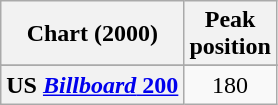<table class="wikitable sortable plainrowheaders">
<tr>
<th>Chart (2000)</th>
<th>Peak<br>position</th>
</tr>
<tr>
</tr>
<tr>
</tr>
<tr>
<th scope="row">US <a href='#'><em>Billboard</em> 200</a></th>
<td align=center>180</td>
</tr>
</table>
